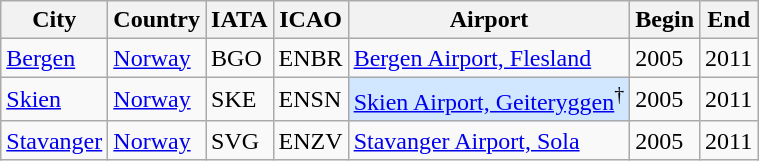<table class="wikitable sortable">
<tr>
<th>City</th>
<th>Country</th>
<th>IATA</th>
<th>ICAO</th>
<th>Airport</th>
<th>Begin</th>
<th>End</th>
</tr>
<tr>
<td><a href='#'>Bergen</a></td>
<td> <a href='#'>Norway</a></td>
<td>BGO</td>
<td>ENBR</td>
<td><a href='#'>Bergen Airport, Flesland</a></td>
<td>2005</td>
<td>2011</td>
</tr>
<tr>
<td><a href='#'>Skien</a></td>
<td> <a href='#'>Norway</a></td>
<td>SKE</td>
<td>ENSN</td>
<td style="background-color: #D0E7FF"><a href='#'>Skien Airport, Geiteryggen</a><sup>†</sup></td>
<td>2005</td>
<td>2011</td>
</tr>
<tr>
<td><a href='#'>Stavanger</a></td>
<td> <a href='#'>Norway</a></td>
<td>SVG</td>
<td>ENZV</td>
<td><a href='#'>Stavanger Airport, Sola</a></td>
<td>2005</td>
<td>2011</td>
</tr>
</table>
